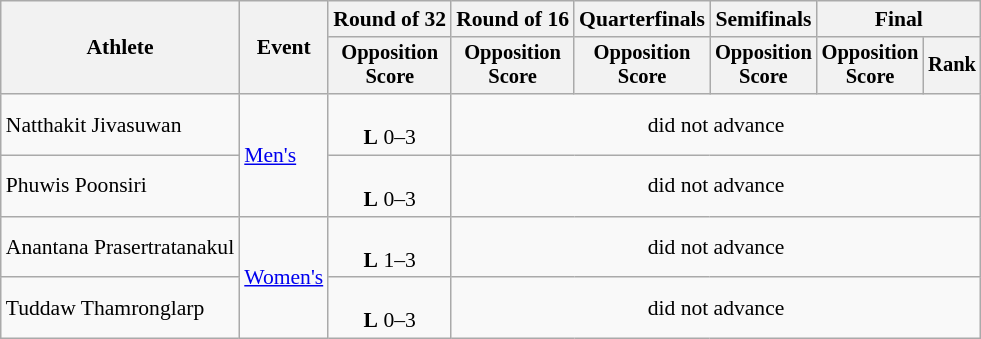<table class=wikitable style="font-size:90%; text-align:center;">
<tr>
<th rowspan="2">Athlete</th>
<th rowspan="2">Event</th>
<th>Round of 32</th>
<th>Round of 16</th>
<th>Quarterfinals</th>
<th>Semifinals</th>
<th colspan=2>Final</th>
</tr>
<tr style="font-size:95%">
<th>Opposition<br>Score</th>
<th>Opposition<br>Score</th>
<th>Opposition<br>Score</th>
<th>Opposition<br>Score</th>
<th>Opposition<br>Score</th>
<th>Rank</th>
</tr>
<tr>
<td align=left>Natthakit Jivasuwan</td>
<td align=left rowspan=2><a href='#'>Men's</a></td>
<td><br><strong>L</strong> 0–3</td>
<td colspan=5>did not advance</td>
</tr>
<tr>
<td align=left>Phuwis Poonsiri</td>
<td><br><strong>L</strong> 0–3</td>
<td colspan=5>did not advance</td>
</tr>
<tr>
<td align=left>Anantana Prasertratanakul</td>
<td align=left rowspan=2><a href='#'>Women's</a></td>
<td><br><strong>L</strong> 1–3</td>
<td colspan=5>did not advance</td>
</tr>
<tr>
<td align=left>Tuddaw Thamronglarp</td>
<td><br><strong>L</strong> 0–3</td>
<td colspan=5>did not advance</td>
</tr>
</table>
